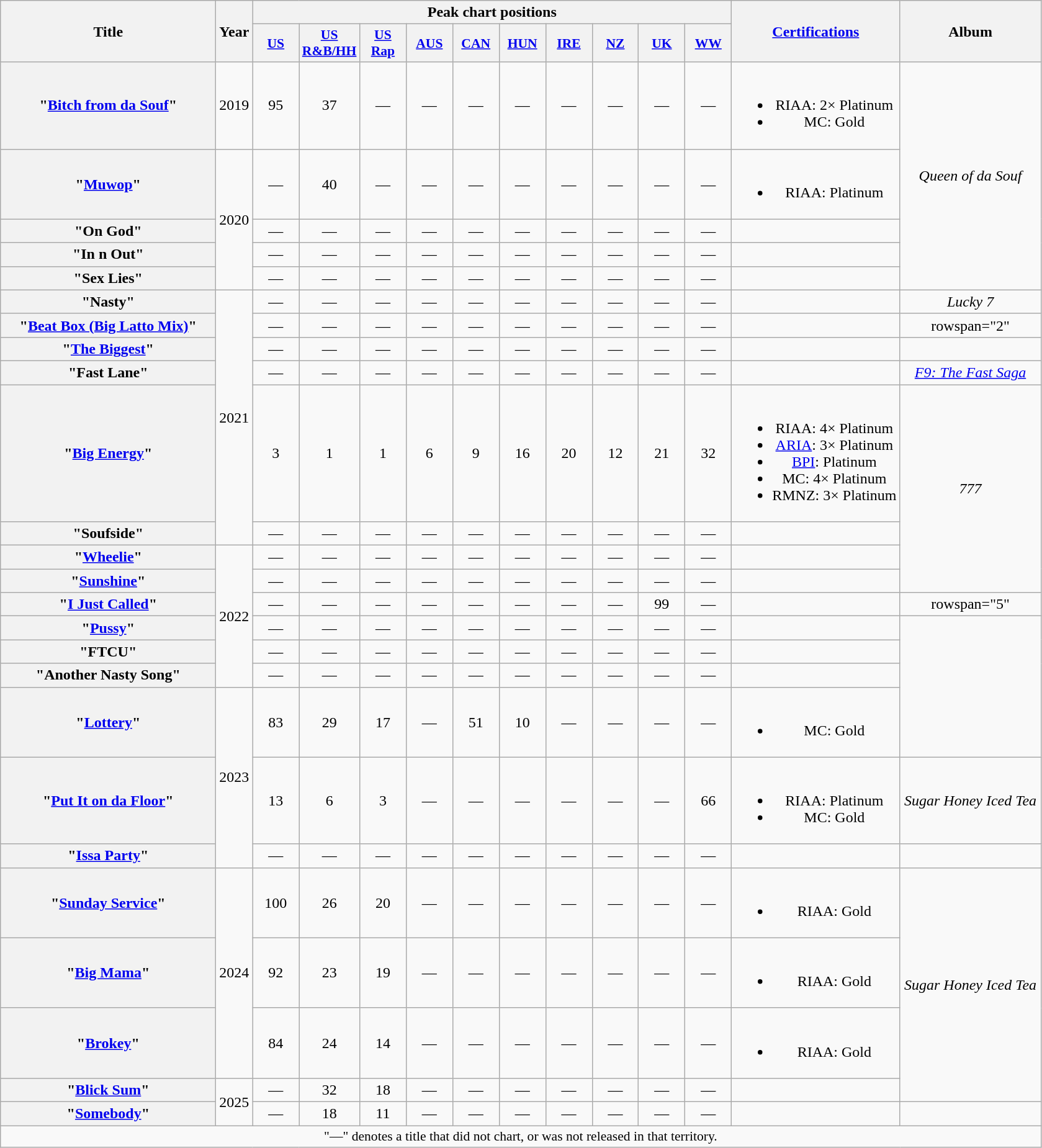<table class="wikitable plainrowheaders" style="text-align:center;">
<tr>
<th scope="col" rowspan="2" style="width:14em;">Title</th>
<th scope="col" rowspan="2" style="width:1em;">Year</th>
<th scope="col" colspan="10">Peak chart positions</th>
<th scope="col" rowspan="2"><a href='#'>Certifications</a></th>
<th scope="col" rowspan="2" style="width:9em;">Album</th>
</tr>
<tr>
<th scope="col" style="width:3em;font-size:90%;"><a href='#'>US</a><br></th>
<th scope="col" style="width:3em;font-size:90%;"><a href='#'>US<br>R&B/HH</a><br></th>
<th scope="col" style="width:3em;font-size:90%;"><a href='#'>US<br>Rap</a><br></th>
<th scope="col" style="width:3em;font-size:90%;"><a href='#'>AUS</a><br></th>
<th scope="col" style="width:3em;font-size:90%;"><a href='#'>CAN</a><br></th>
<th scope="col" style="width:3em;font-size:90%;"><a href='#'>HUN</a><br></th>
<th scope="col" style="width:3em;font-size:90%;"><a href='#'>IRE</a><br></th>
<th scope="col" style="width:3em;font-size:90%;"><a href='#'>NZ</a><br></th>
<th scope="col" style="width:3em;font-size:90%;"><a href='#'>UK</a><br></th>
<th scope="col" style="width:3em;font-size:90%;"><a href='#'>WW</a><br></th>
</tr>
<tr>
<th scope="row">"<a href='#'>Bitch from da Souf</a>"<br></th>
<td>2019</td>
<td>95</td>
<td>37</td>
<td>—</td>
<td>—</td>
<td>—</td>
<td>—</td>
<td>—</td>
<td>—</td>
<td>—</td>
<td>—</td>
<td><br><ul><li>RIAA: 2× Platinum</li><li>MC: Gold</li></ul></td>
<td rowspan="5"><em>Queen of da Souf</em></td>
</tr>
<tr>
<th scope="row">"<a href='#'>Muwop</a>"<br></th>
<td rowspan="4">2020</td>
<td>—</td>
<td>40</td>
<td>—</td>
<td>—</td>
<td>—</td>
<td>—</td>
<td>—</td>
<td>—</td>
<td>—</td>
<td>—</td>
<td><br><ul><li>RIAA: Platinum</li></ul></td>
</tr>
<tr>
<th scope="row">"On God"</th>
<td>—</td>
<td>—</td>
<td>—</td>
<td>—</td>
<td>—</td>
<td>—</td>
<td>—</td>
<td>—</td>
<td>—</td>
<td>—</td>
<td></td>
</tr>
<tr>
<th scope="row">"In n Out"<br></th>
<td>—</td>
<td>—</td>
<td>—</td>
<td>—</td>
<td>—</td>
<td>—</td>
<td>—</td>
<td>—</td>
<td>—</td>
<td>—</td>
<td></td>
</tr>
<tr>
<th scope="row">"Sex Lies"<br></th>
<td>—</td>
<td>—</td>
<td>—</td>
<td>—</td>
<td>—</td>
<td>—</td>
<td>—</td>
<td>—</td>
<td>—</td>
<td>—</td>
<td></td>
</tr>
<tr>
<th scope="row">"Nasty"<br></th>
<td rowspan="6">2021</td>
<td>—</td>
<td>—</td>
<td>—</td>
<td>—</td>
<td>—</td>
<td>—</td>
<td>—</td>
<td>—</td>
<td>—</td>
<td>—</td>
<td></td>
<td><em>Lucky 7</em></td>
</tr>
<tr>
<th scope="row">"<a href='#'>Beat Box (Big Latto Mix)</a>"<br></th>
<td>—</td>
<td>—</td>
<td>—</td>
<td>—</td>
<td>—</td>
<td>—</td>
<td>—</td>
<td>—</td>
<td>—</td>
<td>—</td>
<td></td>
<td>rowspan="2" </td>
</tr>
<tr>
<th scope="row">"<a href='#'>The Biggest</a>"</th>
<td>—</td>
<td>—</td>
<td>—</td>
<td>—</td>
<td>—</td>
<td>—</td>
<td>—</td>
<td>—</td>
<td>—</td>
<td>—</td>
<td></td>
</tr>
<tr>
<th scope="row">"Fast Lane"<br></th>
<td>—</td>
<td>—</td>
<td>—</td>
<td>—</td>
<td>—</td>
<td>—</td>
<td>—</td>
<td>—</td>
<td>—</td>
<td>—</td>
<td></td>
<td><em><a href='#'>F9: The Fast Saga</a></em></td>
</tr>
<tr>
<th scope="row">"<a href='#'>Big Energy</a>"<br></th>
<td>3</td>
<td>1</td>
<td>1</td>
<td>6</td>
<td>9</td>
<td>16</td>
<td>20</td>
<td>12</td>
<td>21</td>
<td>32</td>
<td><br><ul><li>RIAA: 4× Platinum</li><li><a href='#'>ARIA</a>: 3× Platinum</li><li><a href='#'>BPI</a>: Platinum</li><li>MC: 4× Platinum</li><li>RMNZ: 3× Platinum</li></ul></td>
<td rowspan="4"><em>777</em></td>
</tr>
<tr>
<th scope="row">"Soufside"</th>
<td>—</td>
<td>—</td>
<td>—</td>
<td>—</td>
<td>—</td>
<td>—</td>
<td>—</td>
<td>—</td>
<td>—</td>
<td>—</td>
<td></td>
</tr>
<tr>
<th scope="row">"<a href='#'>Wheelie</a>"<br></th>
<td rowspan="6">2022</td>
<td>—</td>
<td>—</td>
<td>—</td>
<td>—</td>
<td>—</td>
<td>—</td>
<td>—</td>
<td>—</td>
<td>—</td>
<td>—</td>
<td></td>
</tr>
<tr>
<th scope="row">"<a href='#'>Sunshine</a>"<br></th>
<td>—</td>
<td>—</td>
<td>—</td>
<td>—</td>
<td>—</td>
<td>—</td>
<td>—</td>
<td>—</td>
<td>—</td>
<td>—</td>
<td></td>
</tr>
<tr>
<th scope="row">"<a href='#'>I Just Called</a>"<br></th>
<td>—</td>
<td>—</td>
<td>—</td>
<td>—</td>
<td>—</td>
<td>—</td>
<td>—</td>
<td>—</td>
<td>99</td>
<td>—</td>
<td></td>
<td>rowspan="5" </td>
</tr>
<tr>
<th scope="row">"<a href='#'>Pussy</a>"</th>
<td>—</td>
<td>—</td>
<td>—</td>
<td>—</td>
<td>—</td>
<td>—</td>
<td>—</td>
<td>—</td>
<td>—</td>
<td>—</td>
<td></td>
</tr>
<tr>
<th scope="row">"FTCU"<br></th>
<td>—</td>
<td>—</td>
<td>—</td>
<td>—</td>
<td>—</td>
<td>—</td>
<td>—</td>
<td>—</td>
<td>—</td>
<td>—</td>
<td></td>
</tr>
<tr>
<th scope="row">"Another Nasty Song"</th>
<td>—</td>
<td>—</td>
<td>—</td>
<td>—</td>
<td>—</td>
<td>—</td>
<td>—</td>
<td>—</td>
<td>—</td>
<td>—</td>
<td></td>
</tr>
<tr>
<th scope="row">"<a href='#'>Lottery</a>"<br></th>
<td rowspan="3">2023</td>
<td>83</td>
<td>29</td>
<td>17</td>
<td>—</td>
<td>51</td>
<td>10</td>
<td>—</td>
<td>—</td>
<td>—</td>
<td>—</td>
<td><br><ul><li>MC: Gold</li></ul></td>
</tr>
<tr>
<th scope="row">"<a href='#'>Put It on da Floor</a>"<br></th>
<td>13</td>
<td>6</td>
<td>3</td>
<td>—</td>
<td>—</td>
<td>—</td>
<td>—</td>
<td>—</td>
<td>—</td>
<td>66</td>
<td><br><ul><li>RIAA: Platinum</li><li>MC: Gold</li></ul></td>
<td><em>Sugar Honey Iced Tea</em></td>
</tr>
<tr>
<th scope="row">"<a href='#'>Issa Party</a>"<br></th>
<td>—</td>
<td>—</td>
<td>—</td>
<td>—</td>
<td>—</td>
<td>—</td>
<td>—</td>
<td>—</td>
<td>—</td>
<td>—</td>
<td></td>
<td></td>
</tr>
<tr>
<th scope="row">"<a href='#'>Sunday Service</a>"<br></th>
<td rowspan="3">2024</td>
<td>100</td>
<td>26</td>
<td>20</td>
<td>—</td>
<td>—</td>
<td>—</td>
<td>—</td>
<td>—</td>
<td>—</td>
<td>—</td>
<td><br><ul><li>RIAA: Gold</li></ul></td>
<td rowspan="4"><em>Sugar Honey Iced Tea</em></td>
</tr>
<tr>
<th scope="row">"<a href='#'>Big Mama</a>"</th>
<td>92</td>
<td>23</td>
<td>19</td>
<td>—</td>
<td>—</td>
<td>—</td>
<td>—</td>
<td>—</td>
<td>—</td>
<td>—</td>
<td><br><ul><li>RIAA: Gold</li></ul></td>
</tr>
<tr>
<th scope="row">"<a href='#'>Brokey</a>"</th>
<td>84</td>
<td>24</td>
<td>14</td>
<td>—</td>
<td>—</td>
<td>—</td>
<td>—</td>
<td>—</td>
<td>—</td>
<td>—</td>
<td><br><ul><li>RIAA: Gold</li></ul></td>
</tr>
<tr>
<th scope="row">"<a href='#'>Blick Sum</a>"<br></th>
<td rowspan="2">2025</td>
<td>—</td>
<td>32</td>
<td>18</td>
<td>—</td>
<td>—</td>
<td>—</td>
<td>—</td>
<td>—</td>
<td>—</td>
<td>—</td>
<td></td>
</tr>
<tr>
<th scope="row">"<a href='#'>Somebody</a>"</th>
<td>—</td>
<td>18</td>
<td>11</td>
<td>—</td>
<td>—</td>
<td>—</td>
<td>—</td>
<td>—</td>
<td>—</td>
<td>—</td>
<td></td>
<td></td>
</tr>
<tr>
<td colspan="14" style="font-size:90%">"—" denotes a title that did not chart, or was not released in that territory.</td>
</tr>
</table>
